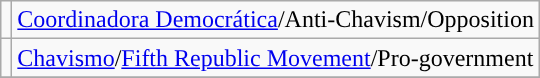<table class="wikitable">
<tr>
<td></td>
<td><a href='#'>Coordinadora Democrática</a>/Anti-Chavism/Opposition</td>
</tr>
<tr>
<td></td>
<td><a href='#'>Chavismo</a>/<a href='#'>Fifth Republic Movement</a>/Pro-government</td>
</tr>
<tr>
</tr>
</table>
